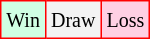<table class="wikitable">
<tr>
<td style="background-color: #d0ffe3; border:1px solid red;"><small>Win</small></td>
<td style="background-color: #f3f3f3; border:1px solid red;"><small>Draw</small></td>
<td style="background-color: #ffd0e3; border:1px solid red;"><small>Loss</small></td>
</tr>
</table>
